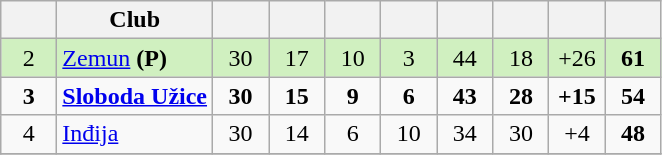<table class="wikitable" style="text-align:center">
<tr>
<th width=30></th>
<th>Club</th>
<th width=30></th>
<th width=30></th>
<th width=30></th>
<th width=30></th>
<th width=30></th>
<th width=30></th>
<th width=30></th>
<th width=30></th>
</tr>
<tr style="background:#D0F0C0;">
<td>2</td>
<td align=left><a href='#'>Zemun</a> <strong>(P)</strong></td>
<td>30</td>
<td>17</td>
<td>10</td>
<td>3</td>
<td>44</td>
<td>18</td>
<td>+26</td>
<td><strong>61</strong></td>
</tr>
<tr>
<td><strong>3</strong></td>
<td align=left><strong><a href='#'>Sloboda Užice</a></strong></td>
<td><strong>30</strong></td>
<td><strong>15</strong></td>
<td><strong>9</strong></td>
<td><strong>6</strong></td>
<td><strong>43</strong></td>
<td><strong>28</strong></td>
<td><strong>+15</strong></td>
<td><strong>54</strong></td>
</tr>
<tr>
<td>4</td>
<td align=left><a href='#'>Inđija</a></td>
<td>30</td>
<td>14</td>
<td>6</td>
<td>10</td>
<td>34</td>
<td>30</td>
<td>+4</td>
<td><strong>48</strong></td>
</tr>
<tr>
</tr>
</table>
